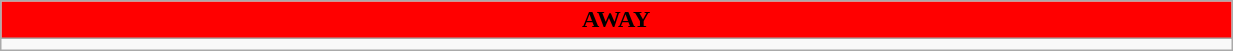<table class="wikitable collapsible collapsed" style="width:65%">
<tr>
<th colspan=6 ! style="color:black; background:red">AWAY</th>
</tr>
<tr>
<td></td>
</tr>
</table>
